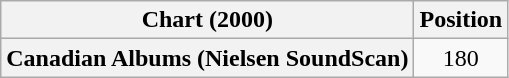<table class="wikitable plainrowheaders" style="text-align:center">
<tr>
<th scope="col">Chart (2000)</th>
<th scope="col">Position</th>
</tr>
<tr>
<th scope="row">Canadian Albums (Nielsen SoundScan)</th>
<td>180</td>
</tr>
</table>
